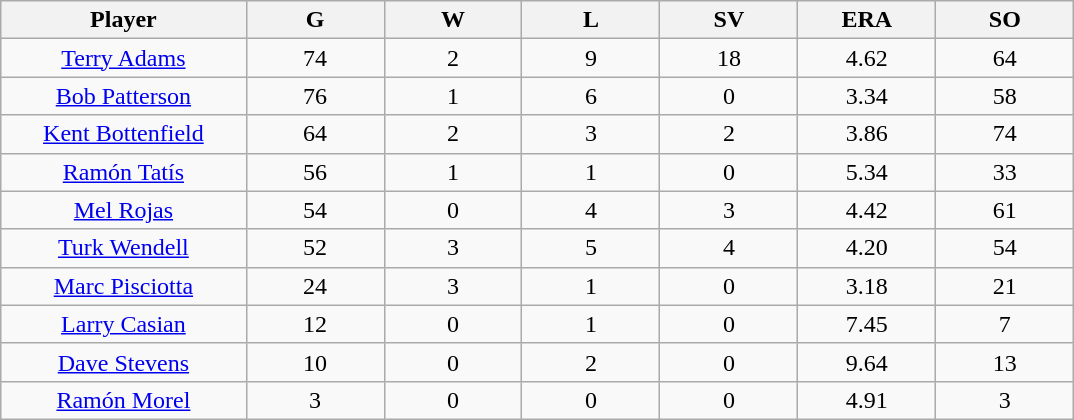<table class="wikitable sortable">
<tr>
<th bgcolor="#DDDDFF" width="16%">Player</th>
<th bgcolor="#DDDDFF" width="9%">G</th>
<th bgcolor="#DDDDFF" width="9%">W</th>
<th bgcolor="#DDDDFF" width="9%">L</th>
<th bgcolor="#DDDDFF" width="9%">SV</th>
<th bgcolor="#DDDDFF" width="9%">ERA</th>
<th bgcolor="#DDDDFF" width="9%">SO</th>
</tr>
<tr align="center">
<td><a href='#'>Terry Adams</a></td>
<td>74</td>
<td>2</td>
<td>9</td>
<td>18</td>
<td>4.62</td>
<td>64</td>
</tr>
<tr align=center>
<td><a href='#'>Bob Patterson</a></td>
<td>76</td>
<td>1</td>
<td>6</td>
<td>0</td>
<td>3.34</td>
<td>58</td>
</tr>
<tr align=center>
<td><a href='#'>Kent Bottenfield</a></td>
<td>64</td>
<td>2</td>
<td>3</td>
<td>2</td>
<td>3.86</td>
<td>74</td>
</tr>
<tr align=center>
<td><a href='#'>Ramón Tatís</a></td>
<td>56</td>
<td>1</td>
<td>1</td>
<td>0</td>
<td>5.34</td>
<td>33</td>
</tr>
<tr align=center>
<td><a href='#'>Mel Rojas</a></td>
<td>54</td>
<td>0</td>
<td>4</td>
<td>3</td>
<td>4.42</td>
<td>61</td>
</tr>
<tr align=center>
<td><a href='#'>Turk Wendell</a></td>
<td>52</td>
<td>3</td>
<td>5</td>
<td>4</td>
<td>4.20</td>
<td>54</td>
</tr>
<tr align=center>
<td><a href='#'>Marc Pisciotta</a></td>
<td>24</td>
<td>3</td>
<td>1</td>
<td>0</td>
<td>3.18</td>
<td>21</td>
</tr>
<tr align=center>
<td><a href='#'>Larry Casian</a></td>
<td>12</td>
<td>0</td>
<td>1</td>
<td>0</td>
<td>7.45</td>
<td>7</td>
</tr>
<tr align=center>
<td><a href='#'>Dave Stevens</a></td>
<td>10</td>
<td>0</td>
<td>2</td>
<td>0</td>
<td>9.64</td>
<td>13</td>
</tr>
<tr align=center>
<td><a href='#'>Ramón Morel</a></td>
<td>3</td>
<td>0</td>
<td>0</td>
<td>0</td>
<td>4.91</td>
<td>3</td>
</tr>
</table>
